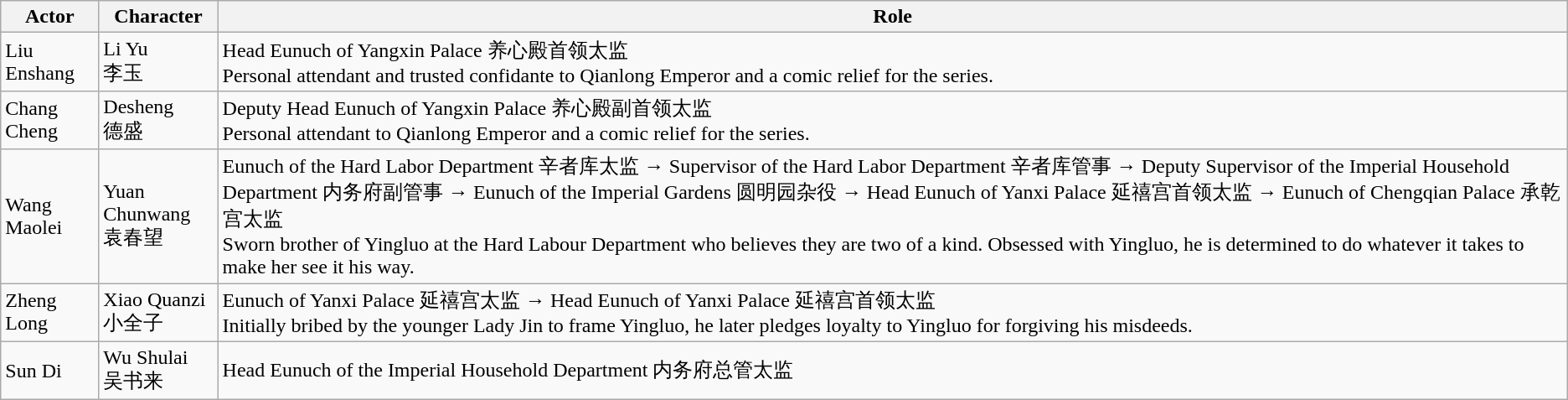<table class="wikitable">
<tr>
<th>Actor</th>
<th>Character</th>
<th>Role</th>
</tr>
<tr>
<td>Liu Enshang</td>
<td>Li Yu<br>李玉</td>
<td>Head Eunuch of Yangxin Palace 养心殿首领太监<br>Personal attendant and trusted confidante to Qianlong Emperor and a comic relief for the series.</td>
</tr>
<tr>
<td>Chang Cheng</td>
<td>Desheng<br>德盛</td>
<td>Deputy Head Eunuch of Yangxin Palace 养心殿副首领太监<br>Personal attendant to Qianlong Emperor and a comic relief for the series.</td>
</tr>
<tr>
<td>Wang Maolei</td>
<td>Yuan Chunwang<br>袁春望</td>
<td>Eunuch of the Hard Labor Department 辛者库太监 → Supervisor of the Hard Labor Department 辛者库管事 → Deputy Supervisor of the Imperial Household Department 内务府副管事 → Eunuch of the Imperial Gardens 圆明园杂役 → Head Eunuch of Yanxi Palace 延禧宫首领太监 → Eunuch of Chengqian Palace 承乾宫太监<br>Sworn brother of Yingluo at the Hard Labour Department who believes they are two of a kind. Obsessed with Yingluo, he is determined to do whatever it takes to make her see it his way.</td>
</tr>
<tr>
<td>Zheng Long</td>
<td>Xiao Quanzi<br>小全子</td>
<td>Eunuch of Yanxi Palace 延禧宫太监 → Head Eunuch of Yanxi Palace 延禧宫首领太监<br>Initially bribed by the younger Lady Jin to frame Yingluo, he later pledges loyalty to Yingluo for forgiving his misdeeds.</td>
</tr>
<tr>
<td>Sun Di</td>
<td>Wu Shulai<br>吴书来</td>
<td>Head Eunuch of the Imperial Household Department 内务府总管太监</td>
</tr>
</table>
